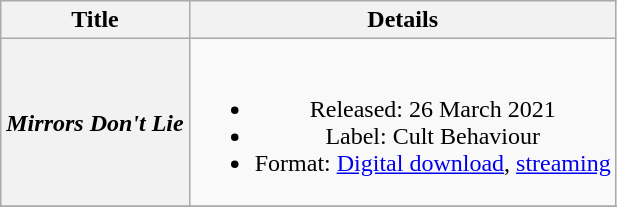<table class="wikitable plainrowheaders" style="text-align:center;">
<tr>
<th scope="col">Title</th>
<th scope="col">Details</th>
</tr>
<tr>
<th scope="row"><em>Mirrors Don't Lie</em></th>
<td><br><ul><li>Released: 26 March 2021</li><li>Label: Cult Behaviour</li><li>Format: <a href='#'>Digital download</a>, <a href='#'>streaming</a></li></ul></td>
</tr>
<tr>
</tr>
</table>
